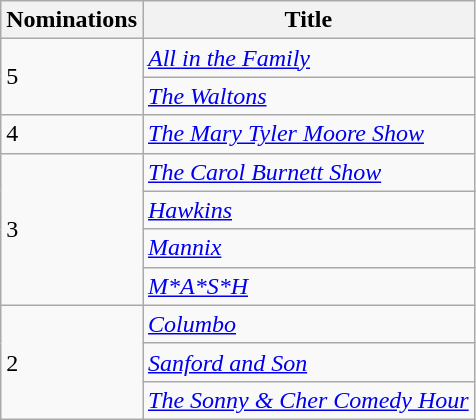<table class="wikitable">
<tr>
<th>Nominations</th>
<th>Title</th>
</tr>
<tr>
<td rowspan="2">5</td>
<td><em><a href='#'>All in the Family</a></em></td>
</tr>
<tr>
<td><em><a href='#'>The Waltons</a></em></td>
</tr>
<tr>
<td>4</td>
<td><em><a href='#'>The Mary Tyler Moore Show</a></em></td>
</tr>
<tr>
<td rowspan="4">3</td>
<td><em><a href='#'>The Carol Burnett Show</a></em></td>
</tr>
<tr>
<td><em><a href='#'>Hawkins</a></em></td>
</tr>
<tr>
<td><em><a href='#'>Mannix</a></em></td>
</tr>
<tr>
<td><em><a href='#'>M*A*S*H</a></em></td>
</tr>
<tr>
<td rowspan="3">2</td>
<td><em><a href='#'>Columbo</a></em></td>
</tr>
<tr>
<td><em><a href='#'>Sanford and Son</a></em></td>
</tr>
<tr>
<td><em><a href='#'>The Sonny & Cher Comedy Hour</a></em></td>
</tr>
</table>
